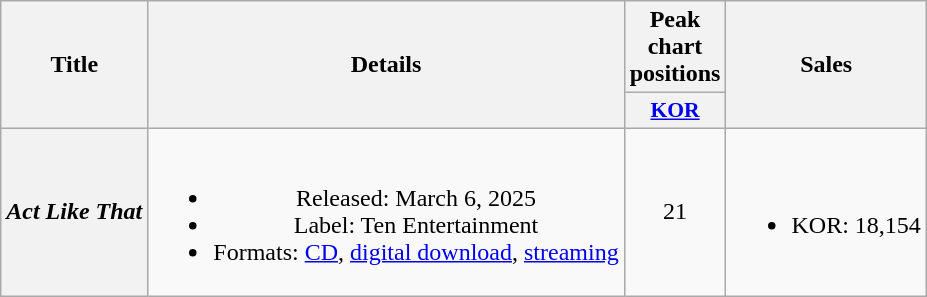<table class="wikitable plainrowheaders" style="text-align:center">
<tr>
<th scope="col" rowspan="2">Title</th>
<th scope="col" rowspan="2">Details</th>
<th scope="col">Peak chart positions</th>
<th scope="col" rowspan="2">Sales</th>
</tr>
<tr>
<th scope="col" style="font-size:90%; width:2.5em"><a href='#'>KOR</a><br></th>
</tr>
<tr>
<th scope="row"><em>Act Like That</em></th>
<td><br><ul><li>Released: March 6, 2025</li><li>Label: Ten Entertainment</li><li>Formats: <a href='#'>CD</a>, <a href='#'>digital download</a>, <a href='#'>streaming</a></li></ul></td>
<td>21</td>
<td><br><ul><li>KOR: 18,154</li></ul></td>
</tr>
</table>
